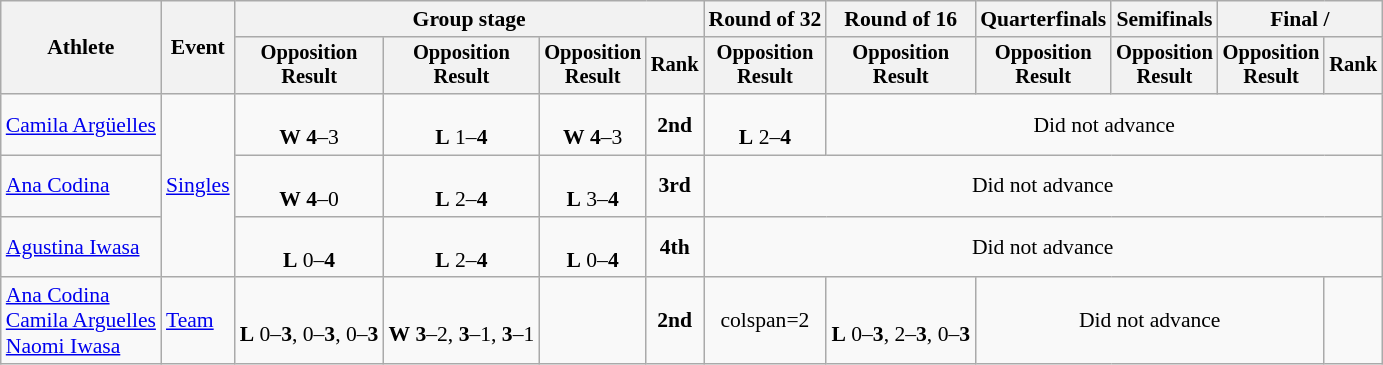<table class="wikitable" style="font-size:90%">
<tr>
<th rowspan=2>Athlete</th>
<th rowspan=2>Event</th>
<th colspan=4>Group stage</th>
<th>Round of 32</th>
<th>Round of 16</th>
<th>Quarterfinals</th>
<th>Semifinals</th>
<th colspan=2>Final / </th>
</tr>
<tr style="font-size:95%">
<th>Opposition<br>Result</th>
<th>Opposition<br>Result</th>
<th>Opposition<br>Result</th>
<th>Rank</th>
<th>Opposition<br>Result</th>
<th>Opposition<br>Result</th>
<th>Opposition<br>Result</th>
<th>Opposition<br>Result</th>
<th>Opposition<br>Result</th>
<th>Rank</th>
</tr>
<tr align=center>
<td align=left><a href='#'>Camila Argüelles</a></td>
<td align=left rowspan=3><a href='#'>Singles</a></td>
<td><br><strong>W</strong> <strong>4</strong>–3</td>
<td><br><strong>L</strong> 1–<strong>4</strong></td>
<td><br><strong>W</strong> <strong>4</strong>–3</td>
<td><strong>2nd</strong></td>
<td><br><strong>L</strong> 2–<strong>4</strong></td>
<td colspan=5>Did not advance</td>
</tr>
<tr align=center>
<td align=left><a href='#'>Ana Codina</a></td>
<td><br><strong>W</strong> <strong>4</strong>–0</td>
<td><br><strong>L</strong> 2–<strong>4</strong></td>
<td><br><strong>L</strong> 3–<strong>4</strong></td>
<td><strong>3rd</strong></td>
<td colspan=6>Did not advance</td>
</tr>
<tr align=center>
<td align=left><a href='#'>Agustina Iwasa</a></td>
<td><br><strong>L</strong> 0–<strong>4</strong></td>
<td><br><strong>L</strong> 2–<strong>4</strong></td>
<td><br><strong>L</strong> 0–<strong>4</strong></td>
<td><strong>4th</strong></td>
<td colspan=6>Did not advance</td>
</tr>
<tr align=center>
<td align=left><a href='#'>Ana Codina</a><br><a href='#'>Camila Arguelles</a><br><a href='#'>Naomi Iwasa</a></td>
<td align=left><a href='#'>Team</a></td>
<td><br><strong>L</strong> 0–<strong>3</strong>, 0–<strong>3</strong>, 0–<strong>3</strong></td>
<td><br><strong>W</strong> <strong>3</strong>–2, <strong>3</strong>–1, <strong>3</strong>–1</td>
<td></td>
<td><strong>2nd</strong></td>
<td>colspan=2 </td>
<td><br><strong>L</strong> 0–<strong>3</strong>, 2–<strong>3</strong>, 0–<strong>3</strong></td>
<td colspan=3>Did not advance</td>
</tr>
</table>
